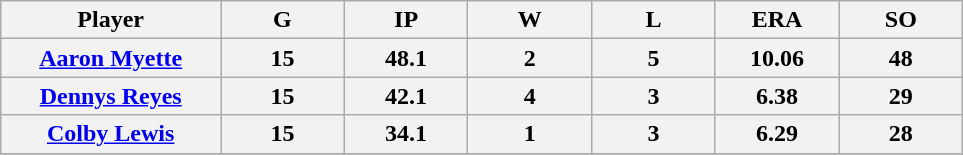<table class="wikitable sortable">
<tr>
<th bgcolor="#DDDDFF" width="16%">Player</th>
<th bgcolor="#DDDDFF" width="9%">G</th>
<th bgcolor="#DDDDFF" width="9%">IP</th>
<th bgcolor="#DDDDFF" width="9%">W</th>
<th bgcolor="#DDDDFF" width="9%">L</th>
<th bgcolor="#DDDDFF" width="9%">ERA</th>
<th bgcolor="#DDDDFF" width="9%">SO</th>
</tr>
<tr>
<th><a href='#'>Aaron Myette</a></th>
<th>15</th>
<th>48.1</th>
<th>2</th>
<th>5</th>
<th>10.06</th>
<th>48</th>
</tr>
<tr>
<th><a href='#'>Dennys Reyes</a></th>
<th>15</th>
<th>42.1</th>
<th>4</th>
<th>3</th>
<th>6.38</th>
<th>29</th>
</tr>
<tr>
<th><a href='#'>Colby Lewis</a></th>
<th>15</th>
<th>34.1</th>
<th>1</th>
<th>3</th>
<th>6.29</th>
<th>28</th>
</tr>
<tr>
</tr>
</table>
